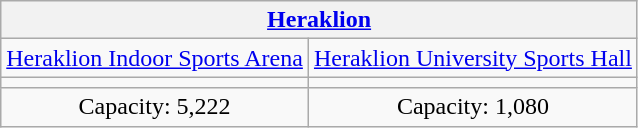<table class="wikitable" style="text-align:center;">
<tr>
<th colspan=2><a href='#'>Heraklion</a></th>
</tr>
<tr>
<td><a href='#'>Heraklion Indoor Sports Arena</a></td>
<td><a href='#'>Heraklion University Sports Hall</a></td>
</tr>
<tr>
<td></td>
<td></td>
</tr>
<tr>
<td>Capacity: 5,222</td>
<td>Capacity: 1,080</td>
</tr>
</table>
